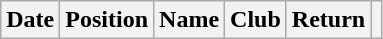<table class="wikitable" style="text-align:center;">
<tr>
<th>Date</th>
<th>Position</th>
<th>Name</th>
<th>Club</th>
<th>Return</th>
<th></th>
</tr>
</table>
